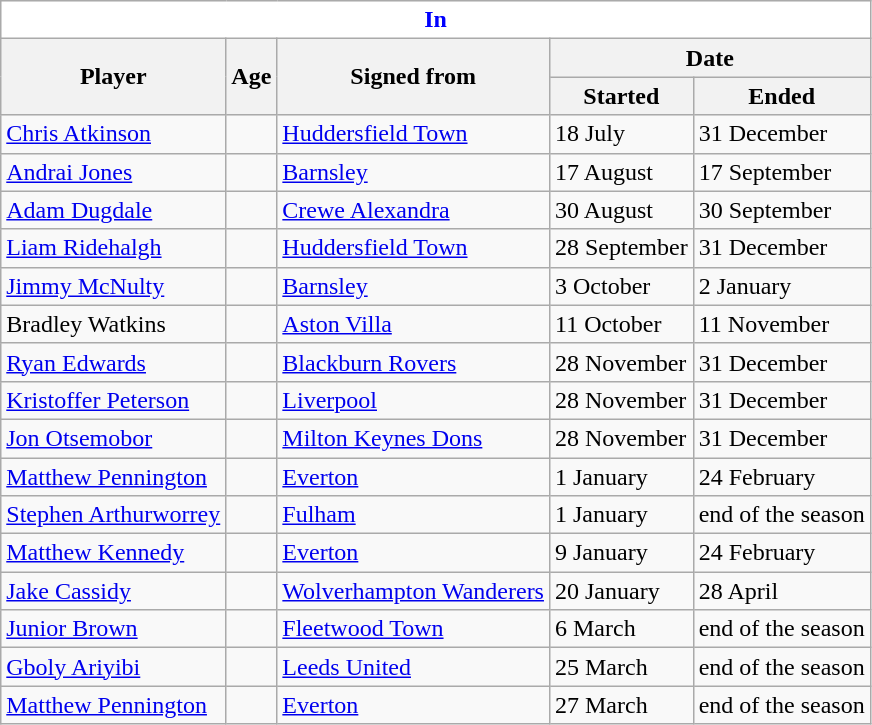<table class="wikitable">
<tr>
<th colspan="5" style="background:white; color:blue; ">In</th>
</tr>
<tr>
<th rowspan="2">Player</th>
<th rowspan="2">Age</th>
<th rowspan="2">Signed from</th>
<th colspan="2">Date</th>
</tr>
<tr>
<th>Started</th>
<th>Ended</th>
</tr>
<tr>
<td> <a href='#'>Chris Atkinson</a></td>
<td></td>
<td><a href='#'>Huddersfield Town</a></td>
<td>18 July</td>
<td>31 December</td>
</tr>
<tr>
<td> <a href='#'>Andrai Jones</a></td>
<td></td>
<td><a href='#'>Barnsley</a></td>
<td>17 August</td>
<td>17 September</td>
</tr>
<tr>
<td> <a href='#'>Adam Dugdale</a></td>
<td></td>
<td><a href='#'>Crewe Alexandra</a></td>
<td>30 August</td>
<td>30 September</td>
</tr>
<tr>
<td> <a href='#'>Liam Ridehalgh</a></td>
<td></td>
<td><a href='#'>Huddersfield Town</a></td>
<td>28 September</td>
<td>31 December</td>
</tr>
<tr>
<td> <a href='#'>Jimmy McNulty</a></td>
<td></td>
<td><a href='#'>Barnsley</a></td>
<td>3 October</td>
<td>2 January</td>
</tr>
<tr>
<td> Bradley Watkins</td>
<td></td>
<td><a href='#'>Aston Villa</a></td>
<td>11 October</td>
<td>11 November</td>
</tr>
<tr>
<td> <a href='#'>Ryan Edwards</a></td>
<td></td>
<td><a href='#'>Blackburn Rovers</a></td>
<td>28 November</td>
<td>31 December</td>
</tr>
<tr>
<td> <a href='#'>Kristoffer Peterson</a></td>
<td></td>
<td><a href='#'>Liverpool</a></td>
<td>28 November</td>
<td>31 December</td>
</tr>
<tr>
<td> <a href='#'>Jon Otsemobor</a></td>
<td></td>
<td><a href='#'>Milton Keynes Dons</a></td>
<td>28 November</td>
<td>31 December</td>
</tr>
<tr>
<td> <a href='#'>Matthew Pennington</a></td>
<td></td>
<td><a href='#'>Everton</a></td>
<td>1 January</td>
<td>24 February</td>
</tr>
<tr>
<td> <a href='#'>Stephen Arthurworrey</a></td>
<td></td>
<td><a href='#'>Fulham</a></td>
<td>1 January</td>
<td>end of the season</td>
</tr>
<tr>
<td> <a href='#'>Matthew Kennedy</a></td>
<td></td>
<td><a href='#'>Everton</a></td>
<td>9 January</td>
<td>24 February</td>
</tr>
<tr>
<td> <a href='#'>Jake Cassidy</a></td>
<td></td>
<td><a href='#'>Wolverhampton Wanderers</a></td>
<td>20 January</td>
<td>28 April</td>
</tr>
<tr>
<td> <a href='#'>Junior Brown</a></td>
<td></td>
<td><a href='#'>Fleetwood Town</a></td>
<td>6 March</td>
<td>end of the season</td>
</tr>
<tr>
<td> <a href='#'>Gboly Ariyibi</a></td>
<td></td>
<td><a href='#'>Leeds United</a></td>
<td>25 March</td>
<td>end of the season</td>
</tr>
<tr>
<td> <a href='#'>Matthew Pennington</a></td>
<td></td>
<td><a href='#'>Everton</a></td>
<td>27 March</td>
<td>end of the season</td>
</tr>
</table>
